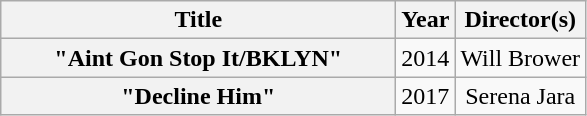<table class="wikitable plainrowheaders" style="text-align:center;">
<tr>
<th scope="col" style="width:16em;">Title</th>
<th scope="col">Year</th>
<th scope="col">Director(s)</th>
</tr>
<tr>
<th scope="row">"Aint Gon Stop It/BKLYN"</th>
<td rowspan="1">2014</td>
<td>Will Brower</td>
</tr>
<tr>
<th scope="row">"Decline Him"</th>
<td rowspan="1">2017</td>
<td>Serena Jara</td>
</tr>
</table>
